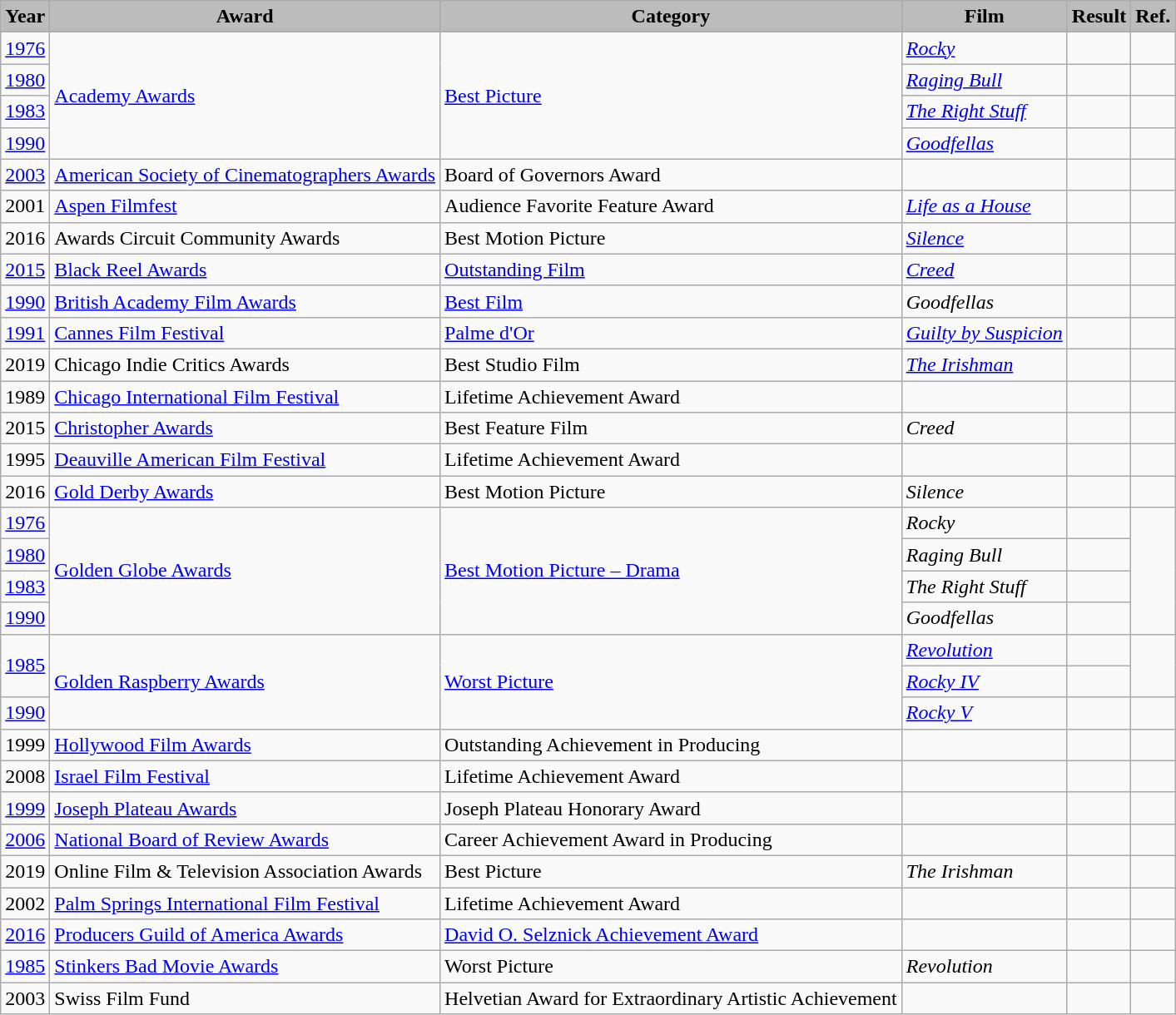<table class="wikitable">
<tr style="background:#b0c4de; text-align:center;">
<th style="background:#bcbcbc;">Year</th>
<th style="background:#bcbcbc;">Award</th>
<th style="background:#bcbcbc;">Category</th>
<th style="background:#bcbcbc;">Film</th>
<th style="background:#bcbcbc;">Result</th>
<th style="background:#bcbcbc;">Ref.</th>
</tr>
<tr>
<td><a href='#'>1976</a></td>
<td rowspan="4"><a href='#'>Academy Awards</a></td>
<td rowspan="4"><a href='#'>Best Picture</a></td>
<td><em><a href='#'>Rocky</a></em></td>
<td></td>
<td align="center"></td>
</tr>
<tr>
<td><a href='#'>1980</a></td>
<td><em><a href='#'>Raging Bull</a></em></td>
<td></td>
<td align="center"></td>
</tr>
<tr>
<td><a href='#'>1983</a></td>
<td><em><a href='#'>The Right Stuff</a></em></td>
<td></td>
<td align="center"></td>
</tr>
<tr>
<td><a href='#'>1990</a></td>
<td><em><a href='#'>Goodfellas</a></em></td>
<td></td>
<td align="center"></td>
</tr>
<tr>
<td><a href='#'>2003</a></td>
<td><a href='#'>American Society of Cinematographers Awards</a></td>
<td>Board of Governors Award</td>
<td></td>
<td></td>
<td align="center"></td>
</tr>
<tr>
<td>2001</td>
<td><a href='#'>Aspen Filmfest</a></td>
<td>Audience Favorite Feature Award</td>
<td><em><a href='#'>Life as a House</a></em></td>
<td></td>
<td align="center"></td>
</tr>
<tr>
<td>2016</td>
<td>Awards Circuit Community Awards</td>
<td>Best Motion Picture</td>
<td><em><a href='#'>Silence</a></em></td>
<td></td>
<td align="center"></td>
</tr>
<tr>
<td><a href='#'>2015</a></td>
<td><a href='#'>Black Reel Awards</a></td>
<td><a href='#'>Outstanding Film</a></td>
<td><em><a href='#'>Creed</a></em></td>
<td></td>
<td align="center"></td>
</tr>
<tr>
<td><a href='#'>1990</a></td>
<td><a href='#'>British Academy Film Awards</a></td>
<td><a href='#'>Best Film</a></td>
<td><em>Goodfellas</em></td>
<td></td>
<td align="center"></td>
</tr>
<tr>
<td><a href='#'>1991</a></td>
<td><a href='#'>Cannes Film Festival</a></td>
<td><a href='#'>Palme d'Or</a></td>
<td><em><a href='#'>Guilty by Suspicion</a></em></td>
<td></td>
<td align="center"></td>
</tr>
<tr>
<td>2019</td>
<td>Chicago Indie Critics Awards</td>
<td>Best Studio Film</td>
<td><em><a href='#'>The Irishman</a></em></td>
<td></td>
<td align="center"></td>
</tr>
<tr>
<td>1989</td>
<td><a href='#'>Chicago International Film Festival</a></td>
<td>Lifetime Achievement Award</td>
<td></td>
<td></td>
<td align="center"></td>
</tr>
<tr>
<td>2015</td>
<td><a href='#'>Christopher Awards</a></td>
<td>Best Feature Film</td>
<td><em>Creed</em></td>
<td></td>
<td align="center"></td>
</tr>
<tr>
<td>1995</td>
<td><a href='#'>Deauville American Film Festival</a></td>
<td>Lifetime Achievement Award</td>
<td></td>
<td></td>
<td align="center"></td>
</tr>
<tr>
<td>2016</td>
<td><a href='#'>Gold Derby Awards</a></td>
<td>Best Motion Picture</td>
<td><em>Silence</em></td>
<td></td>
<td align="center"></td>
</tr>
<tr>
<td><a href='#'>1976</a></td>
<td rowspan="4"><a href='#'>Golden Globe Awards</a></td>
<td rowspan="4"><a href='#'>Best Motion Picture – Drama</a></td>
<td><em>Rocky</em></td>
<td></td>
<td align="center" rowspan="4"></td>
</tr>
<tr>
<td><a href='#'>1980</a></td>
<td><em>Raging Bull</em></td>
<td></td>
</tr>
<tr>
<td><a href='#'>1983</a></td>
<td><em>The Right Stuff</em></td>
<td></td>
</tr>
<tr>
<td><a href='#'>1990</a></td>
<td><em>Goodfellas</em></td>
<td></td>
</tr>
<tr>
<td rowspan="2"><a href='#'>1985</a></td>
<td rowspan="3"><a href='#'>Golden Raspberry Awards</a></td>
<td rowspan="3"><a href='#'>Worst Picture</a></td>
<td><em><a href='#'>Revolution</a></em></td>
<td></td>
<td align="center" rowspan="2"></td>
</tr>
<tr>
<td><em><a href='#'>Rocky IV</a></em></td>
<td></td>
</tr>
<tr>
<td><a href='#'>1990</a></td>
<td><em><a href='#'>Rocky V</a></em></td>
<td></td>
<td align="center"></td>
</tr>
<tr>
<td>1999</td>
<td><a href='#'>Hollywood Film Awards</a></td>
<td>Outstanding Achievement in Producing</td>
<td></td>
<td></td>
<td align="center"></td>
</tr>
<tr>
<td>2008</td>
<td><a href='#'>Israel Film Festival</a></td>
<td>Lifetime Achievement Award</td>
<td></td>
<td></td>
<td align="center"></td>
</tr>
<tr>
<td><a href='#'>1999</a></td>
<td><a href='#'>Joseph Plateau Awards</a></td>
<td>Joseph Plateau Honorary Award</td>
<td></td>
<td></td>
<td align="center"></td>
</tr>
<tr>
<td><a href='#'>2006</a></td>
<td><a href='#'>National Board of Review Awards</a></td>
<td>Career Achievement Award in Producing</td>
<td></td>
<td></td>
<td align="center"></td>
</tr>
<tr>
<td>2019</td>
<td>Online Film & Television Association Awards</td>
<td>Best Picture</td>
<td><em>The Irishman</em></td>
<td></td>
<td align="center"></td>
</tr>
<tr>
<td>2002</td>
<td><a href='#'>Palm Springs International Film Festival</a></td>
<td>Lifetime Achievement Award</td>
<td></td>
<td></td>
<td align="center"></td>
</tr>
<tr>
<td><a href='#'>2016</a></td>
<td><a href='#'>Producers Guild of America Awards</a></td>
<td><a href='#'>David O. Selznick Achievement Award</a></td>
<td></td>
<td></td>
<td align="center"></td>
</tr>
<tr>
<td><a href='#'>1985</a></td>
<td><a href='#'>Stinkers Bad Movie Awards</a></td>
<td>Worst Picture</td>
<td><em>Revolution</em></td>
<td></td>
<td align="center"></td>
</tr>
<tr>
<td>2003</td>
<td>Swiss Film Fund</td>
<td>Helvetian Award for Extraordinary Artistic Achievement</td>
<td></td>
<td></td>
<td align="center"></td>
</tr>
</table>
